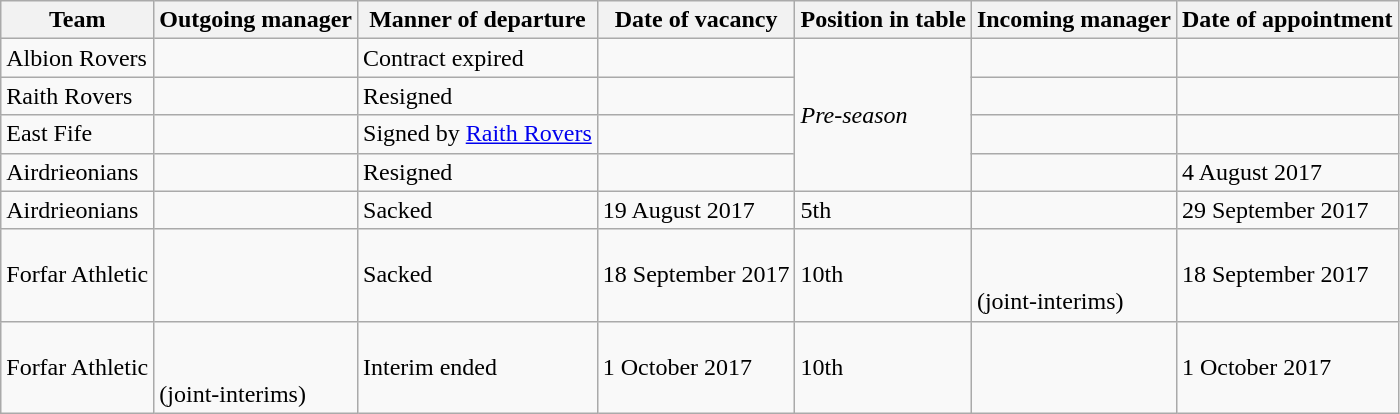<table class="wikitable sortable">
<tr>
<th>Team</th>
<th>Outgoing manager</th>
<th>Manner of departure</th>
<th>Date of vacancy</th>
<th>Position in table</th>
<th>Incoming manager</th>
<th>Date of appointment</th>
</tr>
<tr>
<td>Albion Rovers</td>
<td> </td>
<td>Contract expired</td>
<td></td>
<td rowspan="4"><em>Pre-season</em></td>
<td> </td>
<td></td>
</tr>
<tr>
<td>Raith Rovers</td>
<td> </td>
<td>Resigned</td>
<td></td>
<td> </td>
<td></td>
</tr>
<tr>
<td>East Fife</td>
<td> </td>
<td>Signed by <a href='#'>Raith Rovers</a></td>
<td></td>
<td> </td>
<td></td>
</tr>
<tr>
<td>Airdrieonians</td>
<td> </td>
<td>Resigned</td>
<td></td>
<td> </td>
<td>4 August 2017</td>
</tr>
<tr>
<td>Airdrieonians</td>
<td> </td>
<td>Sacked</td>
<td>19 August 2017</td>
<td>5th</td>
<td> </td>
<td>29 September 2017</td>
</tr>
<tr>
<td>Forfar Athletic</td>
<td> </td>
<td>Sacked</td>
<td>18 September 2017</td>
<td>10th</td>
<td> <br> <br>(joint-interims)</td>
<td>18 September 2017</td>
</tr>
<tr>
<td>Forfar Athletic</td>
<td> <br> <br>(joint-interims)</td>
<td>Interim ended</td>
<td>1 October 2017</td>
<td>10th</td>
<td> </td>
<td>1 October 2017</td>
</tr>
</table>
